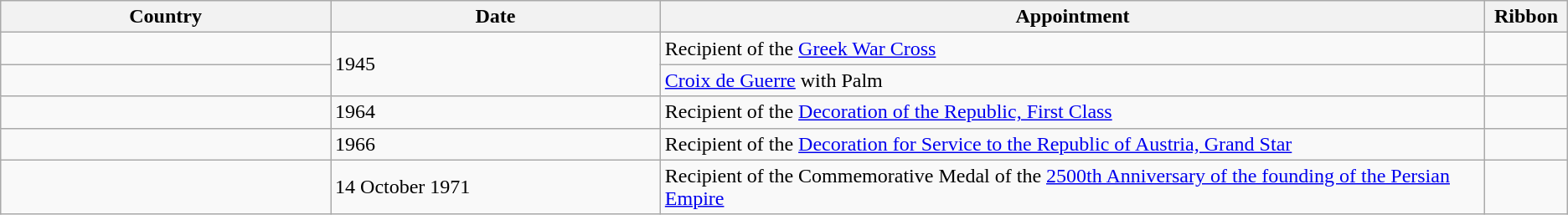<table class="wikitable">
<tr>
<th style="width:20%;">Country</th>
<th style="width:20%;">Date</th>
<th style="width:50%;">Appointment</th>
<th style="width:5%;">Ribbon</th>
</tr>
<tr>
<td></td>
<td rowspan="2">1945</td>
<td>Recipient of the <a href='#'>Greek War Cross</a></td>
<td></td>
</tr>
<tr>
<td></td>
<td><a href='#'>Croix de Guerre</a> with Palm</td>
<td></td>
</tr>
<tr>
<td></td>
<td>1964</td>
<td>Recipient of the <a href='#'>Decoration of the Republic, First Class</a></td>
<td></td>
</tr>
<tr>
<td></td>
<td>1966</td>
<td>Recipient of the <a href='#'>Decoration for Service to the Republic of Austria, Grand Star</a></td>
<td></td>
</tr>
<tr>
<td></td>
<td>14 October 1971</td>
<td>Recipient of the Commemorative Medal of the <a href='#'>2500th Anniversary of the founding of the Persian Empire</a></td>
<td></td>
</tr>
</table>
